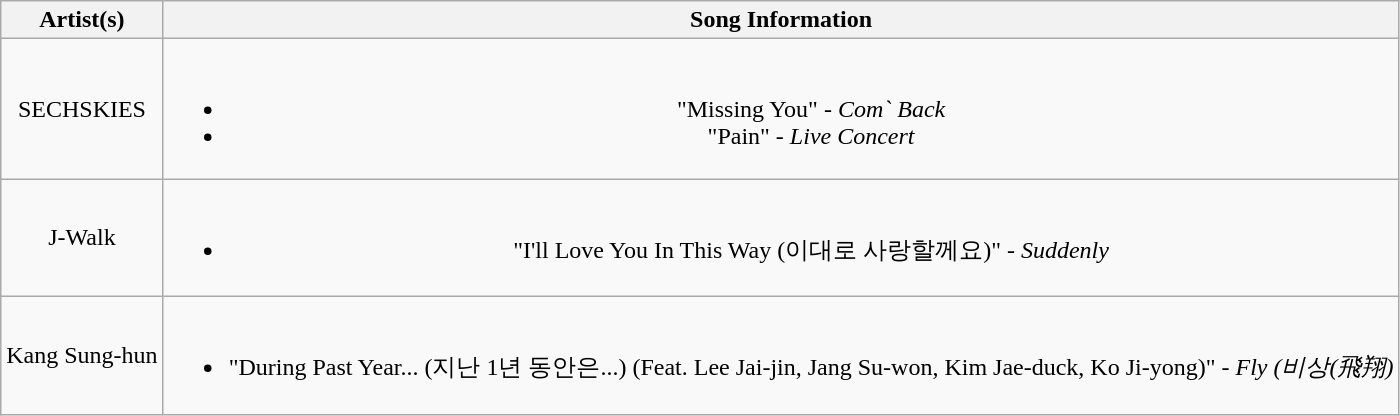<table class="wikitable sortable" style="text-align: center">
<tr>
<th>Artist(s)</th>
<th>Song Information</th>
</tr>
<tr>
<td>SECHSKIES</td>
<td><br><ul><li>"Missing You" - <em>Com` Back</em></li><li>"Pain" - <em>Live Concert</em></li></ul></td>
</tr>
<tr>
<td>J-Walk</td>
<td><br><ul><li>"I'll Love You In This Way (이대로 사랑할께요)" - <em>Suddenly</em></li></ul></td>
</tr>
<tr>
<td>Kang Sung-hun</td>
<td><br><ul><li>"During Past Year... (지난 1년 동안은...) (Feat. Lee Jai-jin, Jang Su-won, Kim Jae-duck, Ko Ji-yong)" - <em>Fly (비상(飛翔)</em></li></ul></td>
</tr>
</table>
